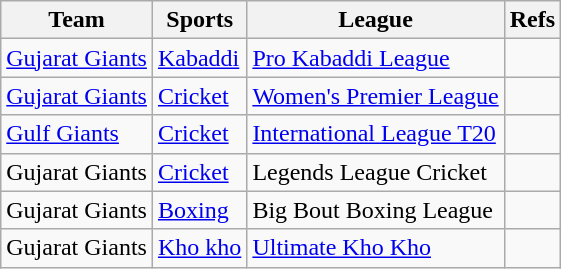<table class="wikitable">
<tr>
<th>Team</th>
<th>Sports</th>
<th>League</th>
<th>Refs</th>
</tr>
<tr>
<td><a href='#'>Gujarat Giants</a></td>
<td><a href='#'>Kabaddi</a></td>
<td><a href='#'>Pro Kabaddi League</a></td>
<td></td>
</tr>
<tr>
<td><a href='#'>Gujarat Giants</a></td>
<td><a href='#'>Cricket</a></td>
<td><a href='#'>Women's Premier League</a></td>
<td></td>
</tr>
<tr>
<td><a href='#'>Gulf Giants</a></td>
<td><a href='#'>Cricket</a></td>
<td><a href='#'>International League T20</a></td>
<td></td>
</tr>
<tr>
<td>Gujarat Giants</td>
<td><a href='#'>Cricket</a></td>
<td>Legends League Cricket</td>
<td></td>
</tr>
<tr>
<td>Gujarat Giants</td>
<td><a href='#'>Boxing</a></td>
<td>Big Bout Boxing League</td>
<td></td>
</tr>
<tr>
<td>Gujarat Giants</td>
<td><a href='#'>Kho kho</a></td>
<td><a href='#'>Ultimate Kho Kho</a></td>
<td></td>
</tr>
</table>
